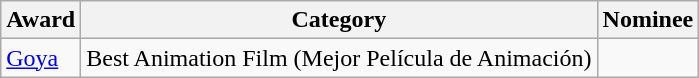<table class="wikitable sortable">
<tr>
<th>Award</th>
<th>Category</th>
<th>Nominee</th>
</tr>
<tr>
<td rowspan="2"><a href='#'>Goya</a></td>
<td>Best Animation Film (Mejor Película de Animación)</td>
<td></td>
</tr>
</table>
